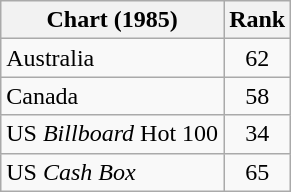<table class="wikitable sortable">
<tr>
<th>Chart (1985)</th>
<th style="text-align:center;">Rank</th>
</tr>
<tr>
<td>Australia </td>
<td style="text-align:center;">62</td>
</tr>
<tr>
<td>Canada</td>
<td style="text-align:center;">58</td>
</tr>
<tr>
<td>US <em>Billboard</em> Hot 100</td>
<td style="text-align:center;">34</td>
</tr>
<tr>
<td>US <em>Cash Box</em> </td>
<td style="text-align:center;">65</td>
</tr>
</table>
